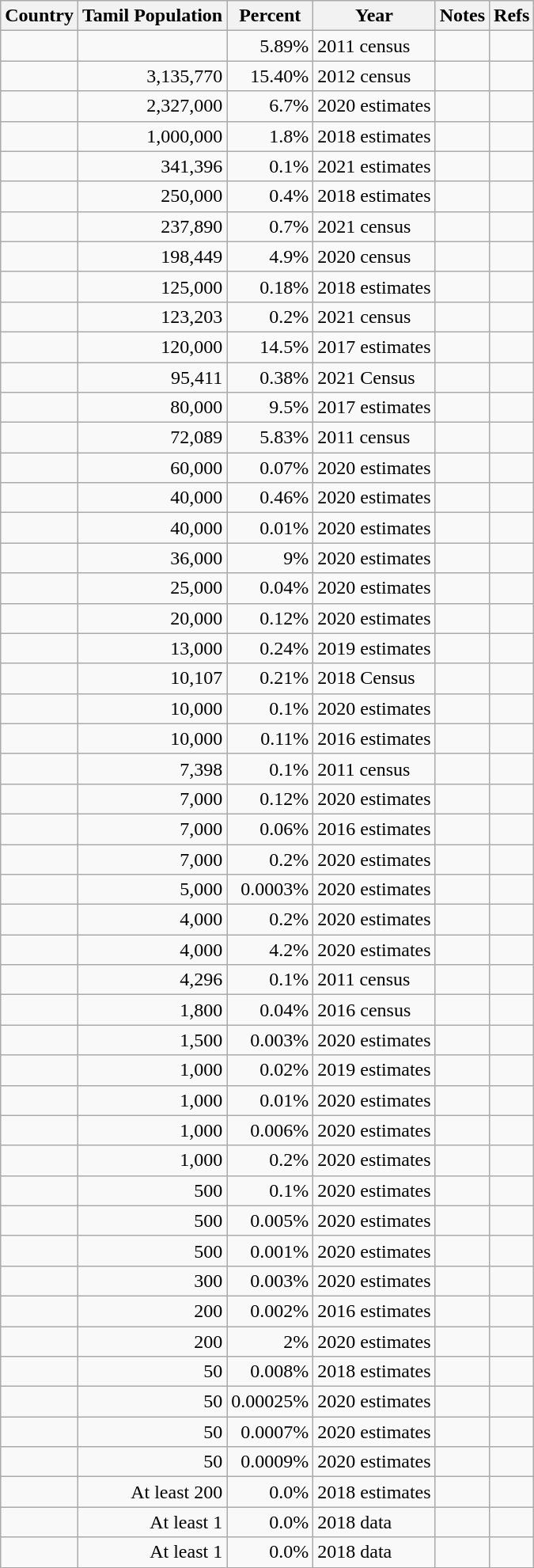<table class="wikitable plainrowheaders sortable" style="font-size:100%; text-align:left;">
<tr>
<th scope=col>Country</th>
<th scope=col>Tamil Population</th>
<th scope=col>Percent</th>
<th scope=col>Year</th>
<th scope=col>Notes</th>
<th scope=col class=unsortable>Refs</th>
</tr>
<tr>
<td></td>
<td align=right></td>
<td align=right>5.89%</td>
<td>2011 census</td>
<td></td>
<td></td>
</tr>
<tr>
<td></td>
<td align=right>3,135,770</td>
<td align=right>15.40%</td>
<td>2012 census</td>
<td></td>
<td></td>
</tr>
<tr>
<td></td>
<td align=right>2,327,000</td>
<td align=right>6.7%</td>
<td>2020 estimates</td>
<td></td>
<td></td>
</tr>
<tr>
<td></td>
<td align=right>1,000,000</td>
<td align=right>1.8%</td>
<td>2018 estimates</td>
<td></td>
<td></td>
</tr>
<tr>
<td></td>
<td align=right>341,396</td>
<td align=right>0.1%</td>
<td>2021 estimates</td>
<td></td>
<td></td>
</tr>
<tr>
<td></td>
<td align=right>250,000</td>
<td align=right>0.4%</td>
<td>2018 estimates</td>
<td></td>
<td></td>
</tr>
<tr>
<td></td>
<td align=right>237,890</td>
<td align=right>0.7%</td>
<td>2021 census</td>
<td></td>
<td></td>
</tr>
<tr>
<td></td>
<td align=right>198,449</td>
<td align=right>4.9%</td>
<td>2020 census</td>
<td></td>
<td></td>
</tr>
<tr>
<td></td>
<td align=right>125,000</td>
<td align=right>0.18%</td>
<td>2018 estimates</td>
<td></td>
<td></td>
</tr>
<tr>
<td></td>
<td align=right>123,203</td>
<td align=right>0.2%</td>
<td>2021 census</td>
<td></td>
<td></td>
</tr>
<tr>
<td></td>
<td align=right>120,000</td>
<td align=right>14.5%</td>
<td>2017 estimates</td>
<td></td>
<td></td>
</tr>
<tr>
<td></td>
<td align=right>95,411</td>
<td align=right>0.38%</td>
<td>2021 Census</td>
<td></td>
<td></td>
</tr>
<tr>
<td></td>
<td align=right>80,000</td>
<td align=right>9.5%</td>
<td>2017 estimates</td>
<td></td>
<td></td>
</tr>
<tr>
<td></td>
<td align=right>72,089</td>
<td align=right>5.83%</td>
<td>2011 census</td>
<td></td>
<td></td>
</tr>
<tr>
<td></td>
<td align=right>60,000</td>
<td align=right>0.07%</td>
<td>2020 estimates</td>
<td></td>
<td></td>
</tr>
<tr>
<td></td>
<td align=right>40,000</td>
<td align=right>0.46%</td>
<td>2020 estimates</td>
<td></td>
<td></td>
</tr>
<tr>
<td></td>
<td align=right>40,000</td>
<td align=right>0.01%</td>
<td>2020 estimates</td>
<td></td>
<td></td>
</tr>
<tr>
<td></td>
<td align=right>36,000</td>
<td align=right>9%</td>
<td>2020 estimates</td>
<td></td>
<td></td>
</tr>
<tr>
<td></td>
<td align=right>25,000</td>
<td align=right>0.04%</td>
<td>2020 estimates</td>
<td></td>
<td></td>
</tr>
<tr>
<td></td>
<td align=right>20,000</td>
<td align=right>0.12%</td>
<td>2020 estimates</td>
<td></td>
<td></td>
</tr>
<tr>
<td></td>
<td align=right>13,000</td>
<td align=right>0.24%</td>
<td>2019 estimates</td>
<td></td>
<td></td>
</tr>
<tr>
<td></td>
<td align=right>10,107</td>
<td align="right">0.21%</td>
<td>2018 Census</td>
<td></td>
<td></td>
</tr>
<tr>
<td></td>
<td align=right>10,000</td>
<td align=right>0.1%</td>
<td>2020 estimates</td>
<td></td>
<td></td>
</tr>
<tr>
<td></td>
<td align=right>10,000</td>
<td align=right>0.11%</td>
<td>2016 estimates</td>
<td></td>
<td></td>
</tr>
<tr>
<td></td>
<td align=right>7,398</td>
<td align=right>0.1%</td>
<td>2011 census</td>
<td></td>
<td></td>
</tr>
<tr>
<td></td>
<td align=right>7,000</td>
<td align=right>0.12%</td>
<td>2020 estimates</td>
<td></td>
<td></td>
</tr>
<tr>
<td></td>
<td align=right>7,000</td>
<td align=right>0.06%</td>
<td>2016 estimates</td>
<td></td>
<td></td>
</tr>
<tr>
<td></td>
<td align=right>7,000</td>
<td align=right>0.2%</td>
<td>2020 estimates</td>
<td></td>
<td></td>
</tr>
<tr>
<td></td>
<td align=right>5,000</td>
<td align=right>0.0003%</td>
<td>2020 estimates</td>
<td></td>
<td></td>
</tr>
<tr>
<td></td>
<td align=right>4,000</td>
<td align=right>0.2%</td>
<td>2020 estimates</td>
<td></td>
<td></td>
</tr>
<tr>
<td></td>
<td align=right>4,000</td>
<td align=right>4.2%</td>
<td>2020 estimates</td>
<td></td>
<td></td>
</tr>
<tr>
<td></td>
<td align=right>4,296</td>
<td align=right>0.1%</td>
<td>2011 census</td>
<td></td>
<td></td>
</tr>
<tr>
<td></td>
<td align=right>1,800</td>
<td align=right>0.04%</td>
<td>2016 census</td>
<td></td>
<td></td>
</tr>
<tr>
<td></td>
<td align=right>1,500</td>
<td align=right>0.003%</td>
<td>2020 estimates</td>
<td></td>
<td></td>
</tr>
<tr>
<td></td>
<td align=right>1,000</td>
<td align=right>0.02%</td>
<td>2019 estimates</td>
<td></td>
<td></td>
</tr>
<tr>
<td></td>
<td align=right>1,000</td>
<td align=right>0.01%</td>
<td>2020 estimates</td>
<td></td>
<td></td>
</tr>
<tr>
<td></td>
<td align=right>1,000</td>
<td align=right>0.006%</td>
<td>2020 estimates</td>
<td></td>
<td></td>
</tr>
<tr>
<td></td>
<td align=right>1,000</td>
<td align=right>0.2%</td>
<td>2020 estimates</td>
<td></td>
<td></td>
</tr>
<tr>
<td></td>
<td align=right>500</td>
<td align=right>0.1%</td>
<td>2020 estimates</td>
<td></td>
<td></td>
</tr>
<tr>
<td></td>
<td align=right>500</td>
<td align=right>0.005%</td>
<td>2020 estimates</td>
<td></td>
<td></td>
</tr>
<tr>
<td></td>
<td align=right>500</td>
<td align=right>0.001%</td>
<td>2020 estimates</td>
<td></td>
<td></td>
</tr>
<tr>
<td></td>
<td align=right>300</td>
<td align=right>0.003%</td>
<td>2020 estimates</td>
<td></td>
<td></td>
</tr>
<tr>
<td></td>
<td align=right>200</td>
<td align=right>0.002%</td>
<td>2016 estimates</td>
<td></td>
<td></td>
</tr>
<tr>
<td></td>
<td align=right>200</td>
<td align=right>2%</td>
<td>2020 estimates</td>
<td></td>
<td></td>
</tr>
<tr>
<td></td>
<td align=right>50</td>
<td align=right>0.008%</td>
<td>2018 estimates</td>
<td></td>
<td></td>
</tr>
<tr>
<td></td>
<td align=right>50</td>
<td align=right>0.00025%</td>
<td>2020 estimates</td>
<td></td>
<td></td>
</tr>
<tr>
<td></td>
<td align=right>50</td>
<td align=right>0.0007%</td>
<td>2020 estimates</td>
<td></td>
<td></td>
</tr>
<tr>
<td></td>
<td align=right>50</td>
<td align=right>0.0009%</td>
<td>2020 estimates</td>
<td></td>
<td></td>
</tr>
<tr>
<td></td>
<td align=right>At least 200</td>
<td align=right>0.0%</td>
<td>2018 estimates</td>
<td></td>
<td></td>
</tr>
<tr>
<td></td>
<td align=right>At least 1</td>
<td align=right>0.0%</td>
<td>2018 data</td>
<td></td>
<td></td>
</tr>
<tr>
<td></td>
<td align=right>At least 1</td>
<td align=right>0.0%</td>
<td>2018 data</td>
<td></td>
<td></td>
</tr>
<tr>
</tr>
</table>
